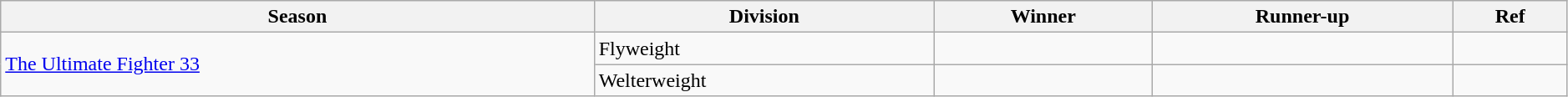<table class="wikitable" style="width:99%;">
<tr>
<th>Season</th>
<th>Division</th>
<th>Winner</th>
<th>Runner-up</th>
<th>Ref</th>
</tr>
<tr>
<td rowspan="2"><a href='#'>The Ultimate Fighter 33</a></td>
<td>Flyweight</td>
<td></td>
<td></td>
<td></td>
</tr>
<tr>
<td>Welterweight</td>
<td></td>
<td></td>
<td></td>
</tr>
</table>
